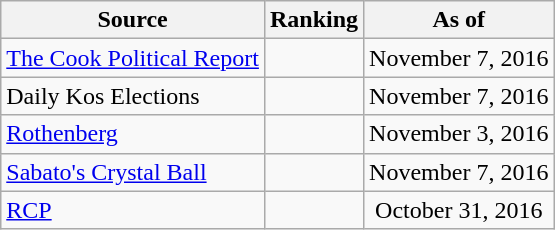<table class="wikitable" style="text-align:center">
<tr>
<th>Source</th>
<th>Ranking</th>
<th>As of</th>
</tr>
<tr>
<td align=left><a href='#'>The Cook Political Report</a></td>
<td></td>
<td>November 7, 2016</td>
</tr>
<tr>
<td align=left>Daily Kos Elections</td>
<td></td>
<td>November 7, 2016</td>
</tr>
<tr>
<td align=left><a href='#'>Rothenberg</a></td>
<td></td>
<td>November 3, 2016</td>
</tr>
<tr>
<td align=left><a href='#'>Sabato's Crystal Ball</a></td>
<td></td>
<td>November 7, 2016</td>
</tr>
<tr>
<td align="left"><a href='#'>RCP</a></td>
<td></td>
<td>October 31, 2016</td>
</tr>
</table>
